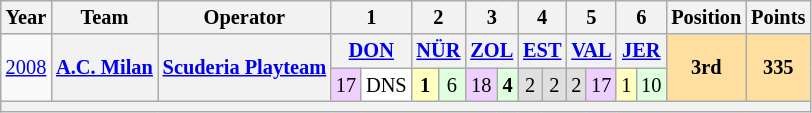<table class="wikitable" style="text-align:center; font-size:85%">
<tr>
<th>Year</th>
<th>Team</th>
<th>Operator</th>
<th colspan=2>1</th>
<th colspan=2>2</th>
<th colspan=2>3</th>
<th colspan=2>4</th>
<th colspan=2>5</th>
<th colspan=2>6</th>
<th>Position</th>
<th>Points</th>
</tr>
<tr>
<td rowspan=2><a href='#'>2008</a></td>
<th rowspan=2 nowrap><a href='#'>A.C. Milan</a></th>
<th rowspan=2 nowrap><a href='#'>Scuderia Playteam</a></th>
<th colspan=2><a href='#'>DON</a></th>
<th colspan=2><a href='#'>NÜR</a></th>
<th colspan=2><a href='#'>ZOL</a></th>
<th colspan=2><a href='#'>EST</a></th>
<th colspan=2><a href='#'>VAL</a></th>
<th colspan=2><a href='#'>JER</a></th>
<td style="background:#ffdf9f;" rowspan=2><strong>3rd</strong></td>
<td style="background:#ffdf9f;" rowspan=2><strong>335</strong></td>
</tr>
<tr>
<td style="background:#efcfff;">17</td>
<td style="background:#ffffff;">DNS</td>
<td style="background:#ffffbf;"><strong>1</strong></td>
<td style="background:#dfffdf;">6</td>
<td style="background:#efcfff;">18</td>
<td style="background:#dfffdf;"><strong>4</strong></td>
<td style="background:#dfdfdf;">2</td>
<td style="background:#dfdfdf;">2</td>
<td style="background:#dfdfdf;">2</td>
<td style="background:#efcfff;">17</td>
<td style="background:#ffffbf;">1</td>
<td style="background:#dfffdf;">10</td>
</tr>
<tr>
<th colspan="17"></th>
</tr>
</table>
